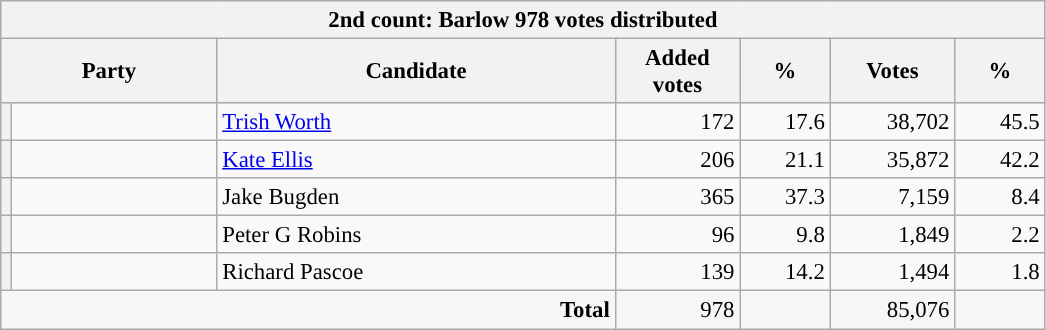<table class="wikitable" style="font-size: 95%;">
<tr style="background:#e9e9e9;">
<th colspan=7>2nd count: Barlow 978 votes distributed</th>
</tr>
<tr style="background:#e9e9e9;">
<th colspan=2 style="width: 130px">Party</th>
<th style="width: 17em">Candidate</th>
<th style="width: 5em">Added votes</th>
<th style="width: 3.5em">%</th>
<th style="width: 5em">Votes</th>
<th style="width: 3.5em">%</th>
</tr>
<tr class="vcard">
<th></th>
<td class="org" style="width: 130px"></td>
<td class="fn"><a href='#'>Trish Worth</a></td>
<td style="text-align: right; margin-right: 0.5em">172</td>
<td style="text-align: right; margin-right: 0.5em">17.6</td>
<td style="text-align: right; margin-right: 0.5em">38,702</td>
<td style="text-align: right; margin-right: 0.5em">45.5</td>
</tr>
<tr class="vcard">
<th></th>
<td class="org" style="width: 130px"></td>
<td class="fn"><a href='#'>Kate Ellis</a></td>
<td style="text-align: right; margin-right: 0.5em">206</td>
<td style="text-align: right; margin-right: 0.5em">21.1</td>
<td style="text-align: right; margin-right: 0.5em">35,872</td>
<td style="text-align: right; margin-right: 0.5em">42.2</td>
</tr>
<tr class="vcard">
<th></th>
<td class="org" style="width: 130px"></td>
<td class="fn">Jake Bugden</td>
<td style="text-align: right; margin-right: 0.5em">365</td>
<td style="text-align: right; margin-right: 0.5em">37.3</td>
<td style="text-align: right; margin-right: 0.5em">7,159</td>
<td style="text-align: right; margin-right: 0.5em">8.4</td>
</tr>
<tr class="vcard">
<th></th>
<td class="org" style="width: 130px"></td>
<td class="fn">Peter G Robins</td>
<td style="text-align: right; margin-right: 0.5em">96</td>
<td style="text-align: right; margin-right: 0.5em">9.8</td>
<td style="text-align: right; margin-right: 0.5em">1,849</td>
<td style="text-align: right; margin-right: 0.5em">2.2</td>
</tr>
<tr class="vcard">
<th></th>
<td class="org" style="width: 130px"></td>
<td class="fn">Richard Pascoe</td>
<td style="text-align: right; margin-right: 0.5em">139</td>
<td style="text-align: right; margin-right: 0.5em">14.2</td>
<td style="text-align: right; margin-right: 0.5em">1,494</td>
<td style="text-align: right; margin-right: 0.5em">1.8</td>
</tr>
<tr style="background:#f6f6f6; text-align:right;">
<td colspan="3" style="margin-right: 0.5em"><strong>Total</strong></td>
<td style="margin-right: 0.5em">978</td>
<td style="margin-right: 0.5em"></td>
<td style="margin-right: 0.5em">85,076</td>
<td style="margin-right: 0.5em"></td>
</tr>
</table>
